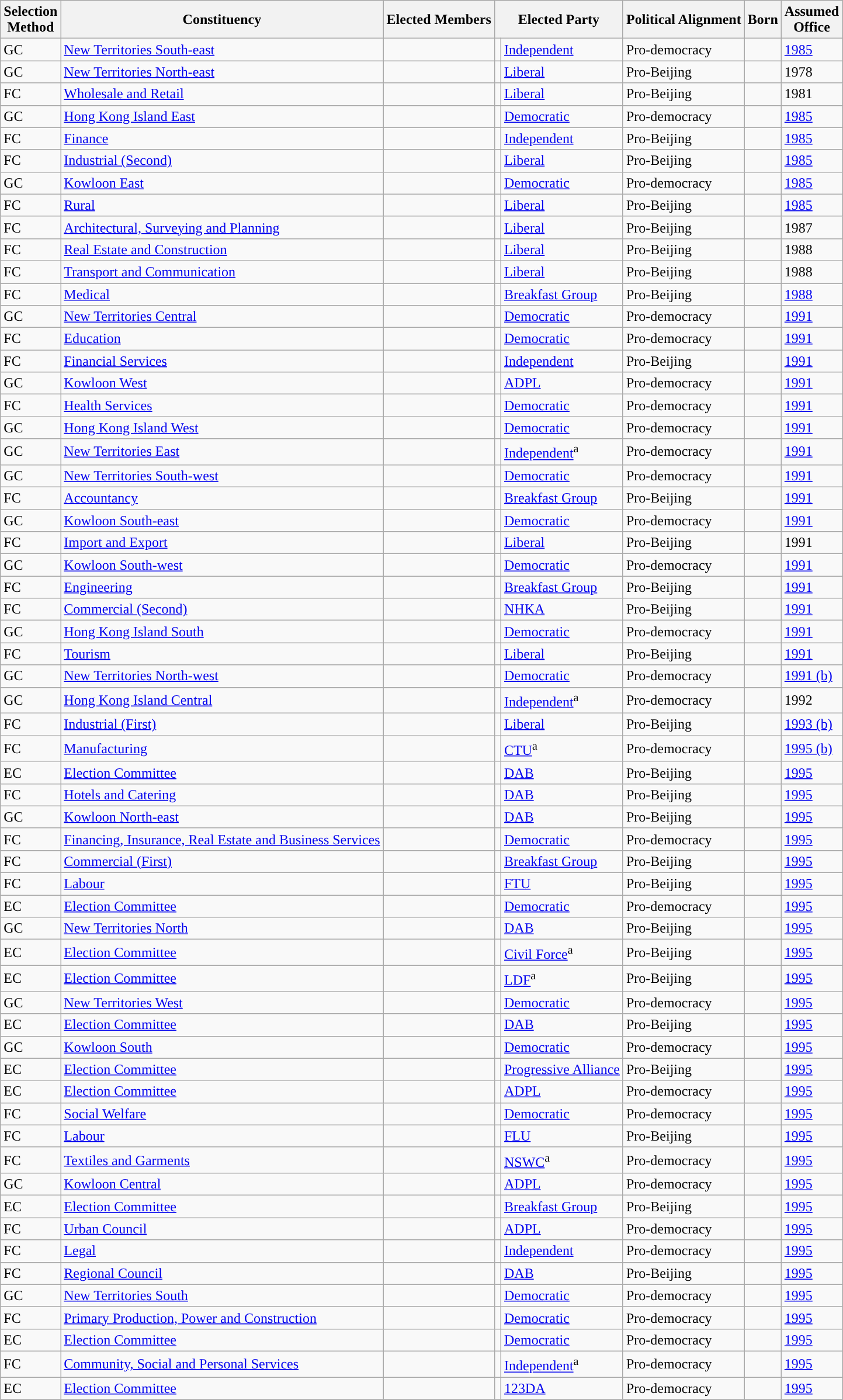<table class="wikitable sortable">
<tr>
<th>Selection<br>Method</th>
<th>Constituency</th>
<th>Elected Members</th>
<th colspan=2>Elected Party</th>
<th>Political Alignment</th>
<th>Born</th>
<th>Assumed<br>Office</th>
</tr>
<tr>
<td>GC</td>
<td><a href='#'>New Territories South-east</a></td>
<td></td>
<td></td>
<td><a href='#'>Independent</a></td>
<td>Pro-democracy</td>
<td></td>
<td><a href='#'>1985</a></td>
</tr>
<tr>
<td>GC</td>
<td><a href='#'>New Territories North-east</a></td>
<td></td>
<td></td>
<td><a href='#'>Liberal</a></td>
<td>Pro-Beijing</td>
<td></td>
<td>1978</td>
</tr>
<tr>
<td>FC</td>
<td><a href='#'>Wholesale and Retail</a></td>
<td></td>
<td></td>
<td><a href='#'>Liberal</a></td>
<td>Pro-Beijing</td>
<td></td>
<td>1981</td>
</tr>
<tr>
<td>GC</td>
<td><a href='#'>Hong Kong Island East</a></td>
<td></td>
<td></td>
<td><a href='#'>Democratic</a></td>
<td>Pro-democracy</td>
<td></td>
<td><a href='#'>1985</a></td>
</tr>
<tr>
<td>FC</td>
<td><a href='#'>Finance</a></td>
<td></td>
<td></td>
<td><a href='#'>Independent</a></td>
<td>Pro-Beijing</td>
<td></td>
<td><a href='#'>1985</a></td>
</tr>
<tr>
<td>FC</td>
<td><a href='#'>Industrial (Second)</a></td>
<td></td>
<td></td>
<td><a href='#'>Liberal</a></td>
<td>Pro-Beijing</td>
<td></td>
<td><a href='#'>1985</a></td>
</tr>
<tr>
<td>GC</td>
<td><a href='#'>Kowloon East</a></td>
<td></td>
<td></td>
<td><a href='#'>Democratic</a></td>
<td>Pro-democracy</td>
<td></td>
<td><a href='#'>1985</a></td>
</tr>
<tr>
<td>FC</td>
<td><a href='#'>Rural</a></td>
<td></td>
<td></td>
<td><a href='#'>Liberal</a></td>
<td>Pro-Beijing</td>
<td></td>
<td><a href='#'>1985</a></td>
</tr>
<tr>
<td>FC</td>
<td><a href='#'>Architectural, Surveying and Planning</a></td>
<td></td>
<td></td>
<td><a href='#'>Liberal</a></td>
<td>Pro-Beijing</td>
<td></td>
<td>1987</td>
</tr>
<tr>
<td>FC</td>
<td><a href='#'>Real Estate and Construction</a></td>
<td></td>
<td></td>
<td><a href='#'>Liberal</a></td>
<td>Pro-Beijing</td>
<td></td>
<td>1988</td>
</tr>
<tr>
<td>FC</td>
<td><a href='#'>Transport and Communication</a></td>
<td></td>
<td></td>
<td><a href='#'>Liberal</a></td>
<td>Pro-Beijing</td>
<td></td>
<td>1988</td>
</tr>
<tr>
<td>FC</td>
<td><a href='#'>Medical</a></td>
<td></td>
<td></td>
<td><a href='#'>Breakfast Group</a></td>
<td>Pro-Beijing</td>
<td></td>
<td><a href='#'>1988</a></td>
</tr>
<tr>
<td>GC</td>
<td><a href='#'>New Territories Central</a></td>
<td></td>
<td></td>
<td><a href='#'>Democratic</a></td>
<td>Pro-democracy</td>
<td></td>
<td><a href='#'>1991</a></td>
</tr>
<tr>
<td>FC</td>
<td><a href='#'>Education</a></td>
<td></td>
<td></td>
<td><a href='#'>Democratic</a></td>
<td>Pro-democracy</td>
<td></td>
<td><a href='#'>1991</a></td>
</tr>
<tr>
<td>FC</td>
<td><a href='#'>Financial Services</a></td>
<td></td>
<td></td>
<td><a href='#'>Independent</a></td>
<td>Pro-Beijing</td>
<td></td>
<td><a href='#'>1991</a></td>
</tr>
<tr>
<td>GC</td>
<td><a href='#'>Kowloon West</a></td>
<td></td>
<td></td>
<td><a href='#'>ADPL</a></td>
<td>Pro-democracy</td>
<td></td>
<td><a href='#'>1991</a></td>
</tr>
<tr>
<td>FC</td>
<td><a href='#'>Health Services</a></td>
<td></td>
<td></td>
<td><a href='#'>Democratic</a></td>
<td>Pro-democracy</td>
<td></td>
<td><a href='#'>1991</a></td>
</tr>
<tr>
<td>GC</td>
<td><a href='#'>Hong Kong Island West</a></td>
<td></td>
<td></td>
<td><a href='#'>Democratic</a></td>
<td>Pro-democracy</td>
<td></td>
<td><a href='#'>1991</a></td>
</tr>
<tr>
<td>GC</td>
<td><a href='#'>New Territories East</a></td>
<td></td>
<td></td>
<td><a href='#'>Independent</a><sup>a</sup></td>
<td>Pro-democracy</td>
<td></td>
<td><a href='#'>1991</a></td>
</tr>
<tr>
<td>GC</td>
<td><a href='#'>New Territories South-west</a></td>
<td></td>
<td></td>
<td><a href='#'>Democratic</a></td>
<td>Pro-democracy</td>
<td></td>
<td><a href='#'>1991</a></td>
</tr>
<tr>
<td>FC</td>
<td><a href='#'>Accountancy</a></td>
<td></td>
<td></td>
<td><a href='#'>Breakfast Group</a></td>
<td>Pro-Beijing</td>
<td></td>
<td><a href='#'>1991</a></td>
</tr>
<tr>
<td>GC</td>
<td><a href='#'>Kowloon South-east</a></td>
<td></td>
<td></td>
<td><a href='#'>Democratic</a></td>
<td>Pro-democracy</td>
<td></td>
<td><a href='#'>1991</a></td>
</tr>
<tr>
<td>FC</td>
<td><a href='#'>Import and Export</a></td>
<td></td>
<td></td>
<td><a href='#'>Liberal</a></td>
<td>Pro-Beijing</td>
<td></td>
<td>1991</td>
</tr>
<tr>
<td>GC</td>
<td><a href='#'>Kowloon South-west</a></td>
<td></td>
<td></td>
<td><a href='#'>Democratic</a></td>
<td>Pro-democracy</td>
<td></td>
<td><a href='#'>1991</a></td>
</tr>
<tr>
<td>FC</td>
<td><a href='#'>Engineering</a></td>
<td></td>
<td></td>
<td><a href='#'>Breakfast Group</a></td>
<td>Pro-Beijing</td>
<td></td>
<td><a href='#'>1991</a></td>
</tr>
<tr>
<td>FC</td>
<td><a href='#'>Commercial (Second)</a></td>
<td></td>
<td></td>
<td><a href='#'>NHKA</a></td>
<td>Pro-Beijing</td>
<td></td>
<td><a href='#'>1991</a></td>
</tr>
<tr>
<td>GC</td>
<td><a href='#'>Hong Kong Island South</a></td>
<td></td>
<td></td>
<td><a href='#'>Democratic</a></td>
<td>Pro-democracy</td>
<td></td>
<td><a href='#'>1991</a></td>
</tr>
<tr>
<td>FC</td>
<td><a href='#'>Tourism</a></td>
<td></td>
<td></td>
<td><a href='#'>Liberal</a></td>
<td>Pro-Beijing</td>
<td></td>
<td><a href='#'>1991</a></td>
</tr>
<tr>
<td>GC</td>
<td><a href='#'>New Territories North-west</a></td>
<td></td>
<td></td>
<td><a href='#'>Democratic</a></td>
<td>Pro-democracy</td>
<td></td>
<td><a href='#'>1991 (b)</a></td>
</tr>
<tr>
<td>GC</td>
<td><a href='#'>Hong Kong Island Central</a></td>
<td></td>
<td></td>
<td><a href='#'>Independent</a><sup>a</sup></td>
<td>Pro-democracy</td>
<td></td>
<td>1992</td>
</tr>
<tr>
<td>FC</td>
<td><a href='#'>Industrial (First)</a></td>
<td></td>
<td></td>
<td><a href='#'>Liberal</a></td>
<td>Pro-Beijing</td>
<td></td>
<td><a href='#'>1993 (b)</a></td>
</tr>
<tr>
<td>FC</td>
<td><a href='#'>Manufacturing</a></td>
<td></td>
<td></td>
<td><a href='#'>CTU</a><sup>a</sup></td>
<td>Pro-democracy</td>
<td></td>
<td><a href='#'>1995 (b)</a></td>
</tr>
<tr>
<td>EC</td>
<td><a href='#'>Election Committee</a></td>
<td></td>
<td></td>
<td><a href='#'>DAB</a></td>
<td>Pro-Beijing</td>
<td></td>
<td><a href='#'>1995</a></td>
</tr>
<tr>
<td>FC</td>
<td><a href='#'>Hotels and Catering</a></td>
<td></td>
<td></td>
<td><a href='#'>DAB</a></td>
<td>Pro-Beijing</td>
<td></td>
<td><a href='#'>1995</a></td>
</tr>
<tr>
<td>GC</td>
<td><a href='#'>Kowloon North-east</a></td>
<td></td>
<td></td>
<td><a href='#'>DAB</a></td>
<td>Pro-Beijing</td>
<td></td>
<td><a href='#'>1995</a></td>
</tr>
<tr>
<td>FC</td>
<td><a href='#'>Financing, Insurance, Real Estate and Business Services</a></td>
<td></td>
<td></td>
<td><a href='#'>Democratic</a></td>
<td>Pro-democracy</td>
<td></td>
<td><a href='#'>1995</a></td>
</tr>
<tr>
<td>FC</td>
<td><a href='#'>Commercial (First)</a></td>
<td></td>
<td></td>
<td><a href='#'>Breakfast Group</a></td>
<td>Pro-Beijing</td>
<td></td>
<td><a href='#'>1995</a></td>
</tr>
<tr>
<td>FC</td>
<td><a href='#'>Labour</a></td>
<td></td>
<td></td>
<td><a href='#'>FTU</a></td>
<td>Pro-Beijing</td>
<td></td>
<td><a href='#'>1995</a></td>
</tr>
<tr>
<td>EC</td>
<td><a href='#'>Election Committee</a></td>
<td></td>
<td></td>
<td><a href='#'>Democratic</a></td>
<td>Pro-democracy</td>
<td></td>
<td><a href='#'>1995</a></td>
</tr>
<tr>
<td>GC</td>
<td><a href='#'>New Territories North</a></td>
<td></td>
<td></td>
<td><a href='#'>DAB</a></td>
<td>Pro-Beijing</td>
<td></td>
<td><a href='#'>1995</a></td>
</tr>
<tr>
<td>EC</td>
<td><a href='#'>Election Committee</a></td>
<td></td>
<td></td>
<td><a href='#'>Civil Force</a><sup>a</sup></td>
<td>Pro-Beijing</td>
<td></td>
<td><a href='#'>1995</a></td>
</tr>
<tr>
<td>EC</td>
<td><a href='#'>Election Committee</a></td>
<td></td>
<td></td>
<td><a href='#'>LDF</a><sup>a</sup></td>
<td>Pro-Beijing</td>
<td></td>
<td><a href='#'>1995</a></td>
</tr>
<tr>
<td>GC</td>
<td><a href='#'>New Territories West</a></td>
<td></td>
<td></td>
<td><a href='#'>Democratic</a></td>
<td>Pro-democracy</td>
<td></td>
<td><a href='#'>1995</a></td>
</tr>
<tr>
<td>EC</td>
<td><a href='#'>Election Committee</a></td>
<td></td>
<td></td>
<td><a href='#'>DAB</a></td>
<td>Pro-Beijing</td>
<td></td>
<td><a href='#'>1995</a></td>
</tr>
<tr>
<td>GC</td>
<td><a href='#'>Kowloon South</a></td>
<td></td>
<td></td>
<td><a href='#'>Democratic</a></td>
<td>Pro-democracy</td>
<td></td>
<td><a href='#'>1995</a></td>
</tr>
<tr>
<td>EC</td>
<td><a href='#'>Election Committee</a></td>
<td></td>
<td></td>
<td><a href='#'>Progressive Alliance</a></td>
<td>Pro-Beijing</td>
<td></td>
<td><a href='#'>1995</a></td>
</tr>
<tr>
<td>EC</td>
<td><a href='#'>Election Committee</a></td>
<td></td>
<td></td>
<td><a href='#'>ADPL</a></td>
<td>Pro-democracy</td>
<td></td>
<td><a href='#'>1995</a></td>
</tr>
<tr>
<td>FC</td>
<td><a href='#'>Social Welfare</a></td>
<td></td>
<td></td>
<td><a href='#'>Democratic</a></td>
<td>Pro-democracy</td>
<td></td>
<td><a href='#'>1995</a></td>
</tr>
<tr>
<td>FC</td>
<td><a href='#'>Labour</a></td>
<td></td>
<td></td>
<td><a href='#'>FLU</a></td>
<td>Pro-Beijing</td>
<td></td>
<td><a href='#'>1995</a></td>
</tr>
<tr>
<td>FC</td>
<td><a href='#'>Textiles and Garments</a></td>
<td></td>
<td></td>
<td><a href='#'>NSWC</a><sup>a</sup></td>
<td>Pro-democracy</td>
<td></td>
<td><a href='#'>1995</a></td>
</tr>
<tr>
<td>GC</td>
<td><a href='#'>Kowloon Central</a></td>
<td></td>
<td></td>
<td><a href='#'>ADPL</a></td>
<td>Pro-democracy</td>
<td></td>
<td><a href='#'>1995</a></td>
</tr>
<tr>
<td>EC</td>
<td><a href='#'>Election Committee</a></td>
<td></td>
<td></td>
<td><a href='#'>Breakfast Group</a></td>
<td>Pro-Beijing</td>
<td></td>
<td><a href='#'>1995</a></td>
</tr>
<tr>
<td>FC</td>
<td><a href='#'>Urban Council</a></td>
<td></td>
<td></td>
<td><a href='#'>ADPL</a></td>
<td>Pro-democracy</td>
<td></td>
<td><a href='#'>1995</a></td>
</tr>
<tr>
<td>FC</td>
<td><a href='#'>Legal</a></td>
<td></td>
<td></td>
<td><a href='#'>Independent</a></td>
<td>Pro-democracy</td>
<td></td>
<td><a href='#'>1995</a></td>
</tr>
<tr>
<td>FC</td>
<td><a href='#'>Regional Council</a></td>
<td></td>
<td></td>
<td><a href='#'>DAB</a></td>
<td>Pro-Beijing</td>
<td></td>
<td><a href='#'>1995</a></td>
</tr>
<tr>
<td>GC</td>
<td><a href='#'>New Territories South</a></td>
<td></td>
<td></td>
<td><a href='#'>Democratic</a></td>
<td>Pro-democracy</td>
<td></td>
<td><a href='#'>1995</a></td>
</tr>
<tr>
<td>FC</td>
<td><a href='#'>Primary Production, Power and Construction</a></td>
<td></td>
<td></td>
<td><a href='#'>Democratic</a></td>
<td>Pro-democracy</td>
<td></td>
<td><a href='#'>1995</a></td>
</tr>
<tr>
<td>EC</td>
<td><a href='#'>Election Committee</a></td>
<td></td>
<td></td>
<td><a href='#'>Democratic</a></td>
<td>Pro-democracy</td>
<td></td>
<td><a href='#'>1995</a></td>
</tr>
<tr>
<td>FC</td>
<td><a href='#'>Community, Social and Personal Services</a></td>
<td></td>
<td></td>
<td><a href='#'>Independent</a><sup>a</sup></td>
<td>Pro-democracy</td>
<td></td>
<td><a href='#'>1995</a></td>
</tr>
<tr>
<td>EC</td>
<td><a href='#'>Election Committee</a></td>
<td></td>
<td></td>
<td><a href='#'>123DA</a></td>
<td>Pro-democracy</td>
<td></td>
<td><a href='#'>1995</a></td>
</tr>
<tr>
</tr>
</table>
